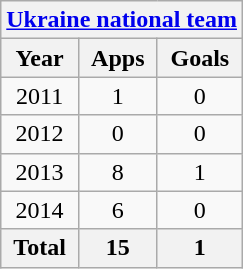<table class="wikitable" style="text-align:center">
<tr>
<th colspan=3><a href='#'>Ukraine national team</a></th>
</tr>
<tr>
<th>Year</th>
<th>Apps</th>
<th>Goals</th>
</tr>
<tr>
<td>2011</td>
<td>1</td>
<td>0</td>
</tr>
<tr>
<td>2012</td>
<td>0</td>
<td>0</td>
</tr>
<tr>
<td>2013</td>
<td>8</td>
<td>1</td>
</tr>
<tr>
<td>2014</td>
<td>6</td>
<td>0</td>
</tr>
<tr>
<th>Total</th>
<th>15</th>
<th>1</th>
</tr>
</table>
